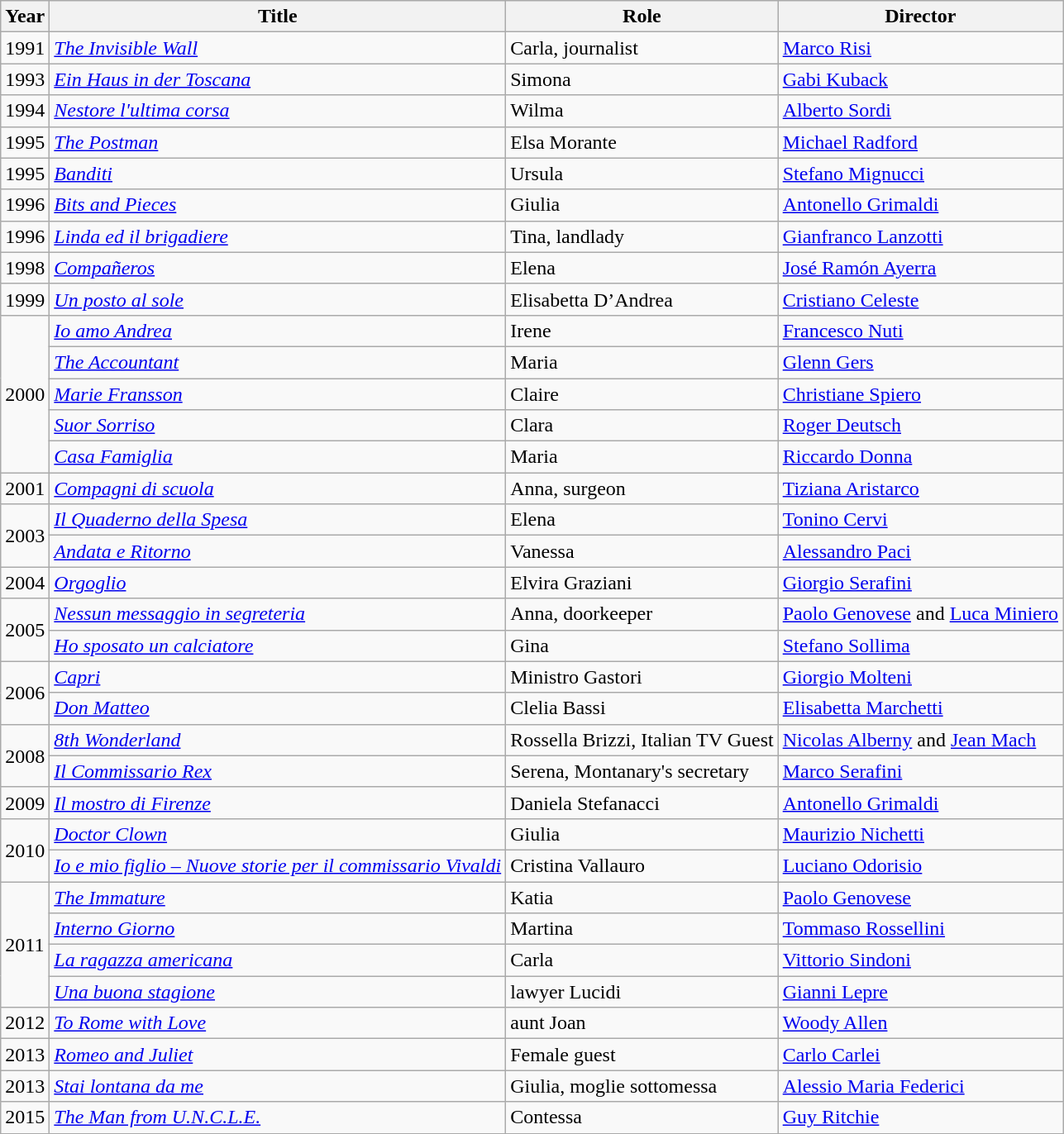<table class="wikitable">
<tr>
<th>Year</th>
<th>Title</th>
<th>Role</th>
<th>Director</th>
</tr>
<tr>
<td>1991</td>
<td><em><a href='#'>The Invisible Wall</a></em></td>
<td>Carla, journalist</td>
<td><a href='#'>Marco Risi</a></td>
</tr>
<tr>
<td>1993</td>
<td><em><a href='#'>Ein Haus in der Toscana</a></em></td>
<td>Simona</td>
<td><a href='#'>Gabi Kuback</a></td>
</tr>
<tr>
<td>1994</td>
<td><em><a href='#'>Nestore l'ultima corsa</a></em></td>
<td>Wilma</td>
<td><a href='#'>Alberto Sordi</a></td>
</tr>
<tr>
<td>1995</td>
<td><em><a href='#'>The Postman</a></em></td>
<td>Elsa Morante</td>
<td><a href='#'>Michael Radford</a></td>
</tr>
<tr>
<td>1995</td>
<td><em><a href='#'>Banditi</a></em></td>
<td>Ursula</td>
<td><a href='#'>Stefano Mignucci</a></td>
</tr>
<tr>
<td>1996</td>
<td><em><a href='#'>Bits and Pieces</a></em></td>
<td>Giulia</td>
<td><a href='#'>Antonello Grimaldi</a></td>
</tr>
<tr>
<td>1996</td>
<td><em><a href='#'>Linda ed il brigadiere</a></em></td>
<td>Tina, landlady</td>
<td><a href='#'>Gianfranco Lanzotti</a></td>
</tr>
<tr>
<td>1998</td>
<td><em><a href='#'>Compañeros</a></em></td>
<td>Elena</td>
<td><a href='#'>José Ramón Ayerra</a></td>
</tr>
<tr>
<td>1999</td>
<td><em><a href='#'>Un posto al sole</a></em></td>
<td>Elisabetta D’Andrea</td>
<td><a href='#'>Cristiano Celeste</a></td>
</tr>
<tr>
<td rowspan=5>2000</td>
<td><em><a href='#'>Io amo Andrea</a></em></td>
<td>Irene</td>
<td><a href='#'>Francesco Nuti</a></td>
</tr>
<tr>
<td><em><a href='#'>The Accountant</a></em></td>
<td>Maria</td>
<td><a href='#'>Glenn Gers</a></td>
</tr>
<tr>
<td><em><a href='#'>Marie Fransson</a></em></td>
<td>Claire</td>
<td><a href='#'>Christiane Spiero</a></td>
</tr>
<tr>
<td><em><a href='#'>Suor Sorriso</a></em></td>
<td>Clara</td>
<td><a href='#'>Roger Deutsch</a></td>
</tr>
<tr>
<td><em><a href='#'>Casa Famiglia</a></em></td>
<td>Maria</td>
<td><a href='#'>Riccardo Donna</a></td>
</tr>
<tr>
<td>2001</td>
<td><em><a href='#'>Compagni di scuola</a></em></td>
<td>Anna, surgeon</td>
<td><a href='#'>Tiziana Aristarco</a></td>
</tr>
<tr>
<td rowspan=2>2003</td>
<td><em><a href='#'>Il Quaderno della Spesa</a></em></td>
<td>Elena</td>
<td><a href='#'>Tonino Cervi</a></td>
</tr>
<tr>
<td><em><a href='#'>Andata e Ritorno</a></em></td>
<td>Vanessa</td>
<td><a href='#'>Alessandro Paci</a></td>
</tr>
<tr>
<td>2004</td>
<td><em><a href='#'>Orgoglio</a></em></td>
<td>Elvira Graziani</td>
<td><a href='#'>Giorgio Serafini</a></td>
</tr>
<tr>
<td rowspan=2>2005</td>
<td><em><a href='#'>Nessun messaggio in segreteria</a></em></td>
<td>Anna, doorkeeper</td>
<td><a href='#'>Paolo Genovese</a> and <a href='#'>Luca Miniero</a></td>
</tr>
<tr>
<td><em><a href='#'>Ho sposato un calciatore</a></em></td>
<td>Gina</td>
<td><a href='#'>Stefano Sollima</a></td>
</tr>
<tr>
<td rowspan=2>2006</td>
<td><em><a href='#'>Capri</a></em></td>
<td>Ministro Gastori</td>
<td><a href='#'>Giorgio Molteni</a></td>
</tr>
<tr>
<td><em><a href='#'>Don Matteo</a></em></td>
<td>Clelia Bassi</td>
<td><a href='#'>Elisabetta Marchetti</a></td>
</tr>
<tr>
<td rowspan=2>2008</td>
<td><em><a href='#'>8th Wonderland</a></em></td>
<td>Rossella Brizzi, Italian TV Guest</td>
<td><a href='#'>Nicolas Alberny</a> and <a href='#'>Jean Mach</a></td>
</tr>
<tr>
<td><em><a href='#'>Il Commissario Rex</a></em></td>
<td>Serena, Montanary's secretary</td>
<td><a href='#'>Marco Serafini</a></td>
</tr>
<tr>
<td>2009</td>
<td><em><a href='#'>Il mostro di Firenze</a></em></td>
<td>Daniela Stefanacci</td>
<td><a href='#'>Antonello Grimaldi</a></td>
</tr>
<tr>
<td rowspan=2>2010</td>
<td><em><a href='#'>Doctor Clown</a></em></td>
<td>Giulia</td>
<td><a href='#'>Maurizio Nichetti</a></td>
</tr>
<tr>
<td><em><a href='#'>Io e mio figlio – Nuove storie per il commissario Vivaldi</a></em></td>
<td>Cristina Vallauro</td>
<td><a href='#'>Luciano Odorisio</a></td>
</tr>
<tr>
<td rowspan=4>2011</td>
<td><em><a href='#'>The Immature</a></em></td>
<td>Katia</td>
<td><a href='#'>Paolo Genovese</a></td>
</tr>
<tr>
<td><em><a href='#'>Interno Giorno</a></em></td>
<td>Martina</td>
<td><a href='#'>Tommaso Rossellini</a></td>
</tr>
<tr>
<td><em><a href='#'>La ragazza americana</a></em></td>
<td>Carla</td>
<td><a href='#'>Vittorio Sindoni</a></td>
</tr>
<tr>
<td><em><a href='#'>Una buona stagione</a></em></td>
<td>lawyer Lucidi</td>
<td><a href='#'>Gianni Lepre</a></td>
</tr>
<tr>
<td>2012</td>
<td><em><a href='#'>To Rome with Love</a></em></td>
<td>aunt Joan</td>
<td><a href='#'>Woody Allen</a></td>
</tr>
<tr>
<td>2013</td>
<td><em><a href='#'>Romeo and Juliet</a></em></td>
<td>Female guest</td>
<td><a href='#'>Carlo Carlei</a></td>
</tr>
<tr>
<td>2013</td>
<td><em><a href='#'>Stai lontana da me</a></em></td>
<td>Giulia, moglie sottomessa</td>
<td><a href='#'>Alessio Maria Federici</a></td>
</tr>
<tr>
<td>2015</td>
<td><em><a href='#'>The Man from U.N.C.L.E.</a></em></td>
<td>Contessa</td>
<td><a href='#'>Guy Ritchie</a></td>
</tr>
<tr>
</tr>
</table>
